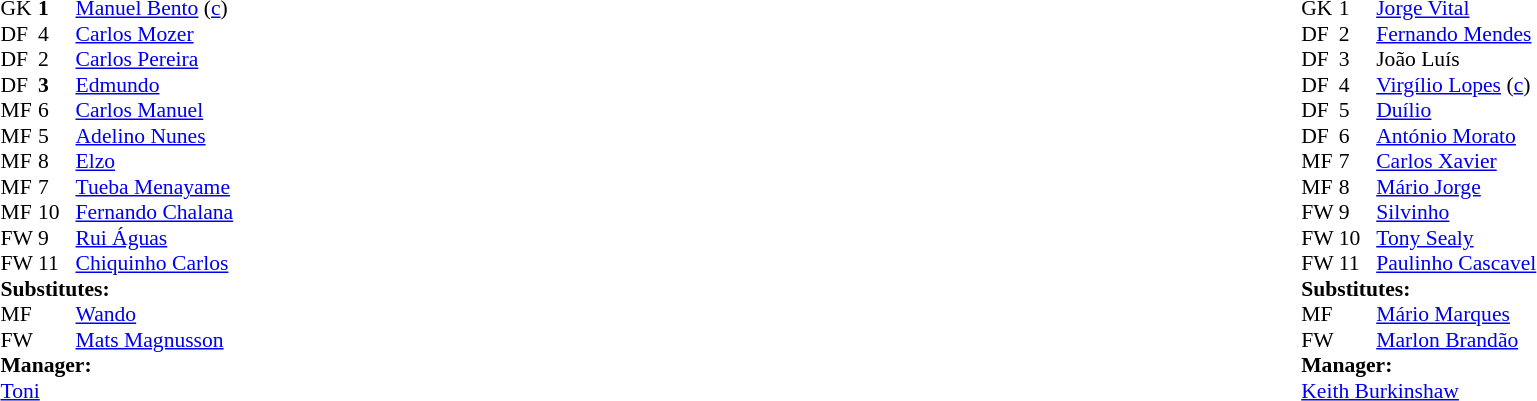<table width="100%">
<tr>
<td valign="top" width="50%"><br><table style="font-size: 90%" cellspacing="0" cellpadding="0">
<tr>
<td colspan="4"></td>
</tr>
<tr>
<th width=25></th>
<th width=25></th>
</tr>
<tr>
<td>GK</td>
<td><strong>1</strong></td>
<td> <a href='#'>Manuel Bento</a> (<a href='#'>c</a>)</td>
</tr>
<tr>
<td>DF</td>
<td>4</td>
<td> <a href='#'>Carlos Mozer</a></td>
</tr>
<tr>
<td>DF</td>
<td>2</td>
<td> <a href='#'>Carlos Pereira</a></td>
</tr>
<tr>
<td>DF</td>
<td><strong>3</strong></td>
<td> <a href='#'>Edmundo</a></td>
</tr>
<tr>
<td>MF</td>
<td>6</td>
<td> <a href='#'>Carlos Manuel</a></td>
<td></td>
<td></td>
</tr>
<tr>
<td>MF</td>
<td>5</td>
<td> <a href='#'>Adelino Nunes</a></td>
</tr>
<tr>
<td>MF</td>
<td>8</td>
<td> <a href='#'>Elzo</a></td>
</tr>
<tr>
<td>MF</td>
<td>7</td>
<td> <a href='#'>Tueba Menayame</a></td>
<td></td>
<td></td>
</tr>
<tr>
<td>MF</td>
<td>10</td>
<td> <a href='#'>Fernando Chalana</a></td>
<td></td>
<td></td>
</tr>
<tr>
<td>FW</td>
<td>9</td>
<td> <a href='#'>Rui Águas</a></td>
</tr>
<tr>
<td>FW</td>
<td>11</td>
<td> <a href='#'>Chiquinho Carlos</a></td>
</tr>
<tr>
<td colspan=3><strong>Substitutes:</strong></td>
</tr>
<tr>
<td>MF</td>
<td></td>
<td> <a href='#'>Wando</a></td>
<td></td>
<td></td>
</tr>
<tr>
<td>FW</td>
<td></td>
<td> <a href='#'>Mats Magnusson</a></td>
<td></td>
<td></td>
</tr>
<tr>
<td colspan=3><strong>Manager:</strong></td>
</tr>
<tr>
<td colspan=4> <a href='#'>Toni</a></td>
</tr>
</table>
</td>
<td valign="top"></td>
<td valign="top" width="50%"><br><table style="font-size: 90%" cellspacing="0" cellpadding="0" align=center>
<tr>
<td colspan="4"></td>
</tr>
<tr>
<th width=25></th>
<th width=25></th>
</tr>
<tr>
<td>GK</td>
<td>1</td>
<td> <a href='#'>Jorge Vital</a></td>
</tr>
<tr>
<td>DF</td>
<td>2</td>
<td> <a href='#'>Fernando Mendes</a></td>
</tr>
<tr>
<td>DF</td>
<td>3</td>
<td> João Luís</td>
</tr>
<tr>
<td>DF</td>
<td>4</td>
<td> <a href='#'>Virgílio Lopes</a> (<a href='#'>c</a>)</td>
<td></td>
<td></td>
</tr>
<tr>
<td>DF</td>
<td>5</td>
<td> <a href='#'>Duílio</a></td>
</tr>
<tr>
<td>DF</td>
<td>6</td>
<td> <a href='#'>António Morato</a></td>
</tr>
<tr>
<td>MF</td>
<td>7</td>
<td> <a href='#'>Carlos Xavier</a></td>
</tr>
<tr>
<td>MF</td>
<td>8</td>
<td> <a href='#'>Mário Jorge</a></td>
<td></td>
<td></td>
</tr>
<tr>
<td>FW</td>
<td>9</td>
<td> <a href='#'>Silvinho</a></td>
</tr>
<tr>
<td>FW</td>
<td>10</td>
<td> <a href='#'>Tony Sealy</a></td>
<td></td>
<td></td>
</tr>
<tr>
<td>FW</td>
<td>11</td>
<td> <a href='#'>Paulinho Cascavel</a></td>
</tr>
<tr>
<td colspan=3><strong>Substitutes:</strong></td>
</tr>
<tr>
<td>MF</td>
<td></td>
<td> <a href='#'>Mário Marques</a></td>
<td></td>
<td></td>
</tr>
<tr>
<td>FW</td>
<td></td>
<td> <a href='#'>Marlon Brandão</a></td>
<td></td>
<td></td>
</tr>
<tr>
<td colspan=3><strong>Manager:</strong></td>
</tr>
<tr>
<td colspan=4> <a href='#'>Keith Burkinshaw</a></td>
</tr>
</table>
</td>
</tr>
</table>
